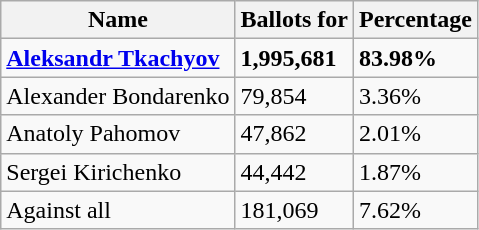<table class="wikitable">
<tr>
<th>Name</th>
<th>Ballots for</th>
<th>Percentage</th>
</tr>
<tr>
<td><strong><a href='#'>Aleksandr Tkachyov</a></strong></td>
<td><strong>1,995,681</strong></td>
<td><strong>83.98%</strong></td>
</tr>
<tr>
<td>Alexander Bondarenko</td>
<td>79,854</td>
<td>3.36%</td>
</tr>
<tr>
<td>Anatoly Pahomov</td>
<td>47,862</td>
<td>2.01%</td>
</tr>
<tr>
<td>Sergei Kirichenko</td>
<td>44,442</td>
<td>1.87%</td>
</tr>
<tr>
<td>Against all</td>
<td>181,069</td>
<td>7.62%</td>
</tr>
</table>
